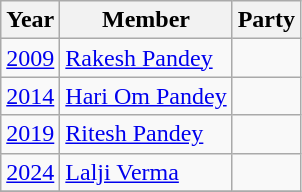<table class="wikitable sortable">
<tr>
<th>Year</th>
<th>Member</th>
<th colspan="2">Party</th>
</tr>
<tr>
<td><a href='#'>2009</a></td>
<td><a href='#'>Rakesh Pandey</a></td>
<td></td>
</tr>
<tr>
<td><a href='#'>2014</a></td>
<td><a href='#'>Hari Om Pandey</a></td>
<td></td>
</tr>
<tr>
<td><a href='#'>2019</a></td>
<td><a href='#'>Ritesh Pandey</a></td>
<td></td>
</tr>
<tr>
<td><a href='#'>2024</a></td>
<td><a href='#'>Lalji Verma</a></td>
<td></td>
</tr>
<tr>
</tr>
</table>
